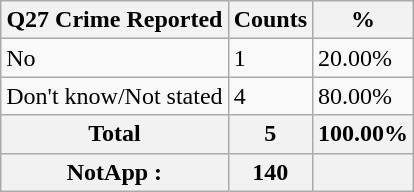<table class="wikitable sortable">
<tr>
<th>Q27 Crime Reported</th>
<th>Counts</th>
<th>%</th>
</tr>
<tr>
<td>No</td>
<td>1</td>
<td>20.00%</td>
</tr>
<tr>
<td>Don't know/Not stated</td>
<td>4</td>
<td>80.00%</td>
</tr>
<tr>
<th>Total</th>
<th>5</th>
<th>100.00%</th>
</tr>
<tr>
<th>NotApp :</th>
<th>140</th>
<th></th>
</tr>
</table>
